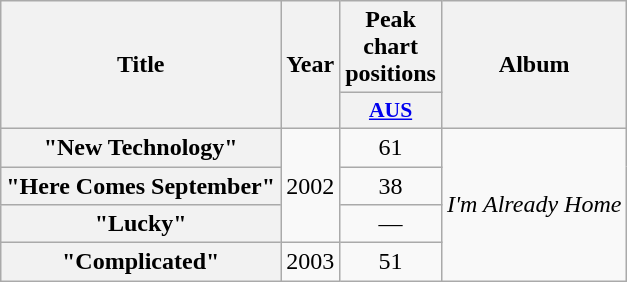<table class="wikitable plainrowheaders" style="text-align:center;">
<tr>
<th scope="col" rowspan="2">Title</th>
<th scope="col" rowspan="2">Year</th>
<th scope="col" colspan="1">Peak chart positions</th>
<th scope="col" rowspan="2">Album</th>
</tr>
<tr>
<th scope="col" style="width:3em;font-size:90%;"><a href='#'>AUS</a><br></th>
</tr>
<tr>
<th scope="row">"New Technology"</th>
<td rowspan="3">2002</td>
<td>61</td>
<td rowspan="4"><em>I'm Already Home</em></td>
</tr>
<tr>
<th scope="row">"Here Comes September"</th>
<td>38</td>
</tr>
<tr>
<th scope="row">"Lucky"</th>
<td>—</td>
</tr>
<tr>
<th scope="row">"Complicated"</th>
<td>2003</td>
<td>51</td>
</tr>
</table>
